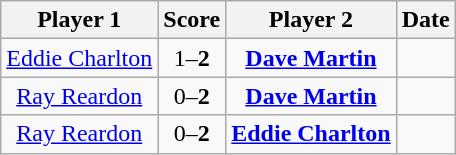<table class="wikitable" style="text-align: center">
<tr>
<th>Player 1</th>
<th>Score</th>
<th>Player 2</th>
<th>Date</th>
</tr>
<tr>
<td> <a href='#'>Eddie Charlton</a></td>
<td>1–<strong>2</strong></td>
<td> <strong><a href='#'>Dave Martin</a></strong></td>
<td></td>
</tr>
<tr>
<td> <a href='#'>Ray Reardon</a></td>
<td>0–<strong>2</strong></td>
<td> <strong><a href='#'>Dave Martin</a></strong></td>
<td></td>
</tr>
<tr>
<td> <a href='#'>Ray Reardon</a></td>
<td>0–<strong>2</strong></td>
<td> <strong><a href='#'>Eddie Charlton</a></strong></td>
<td></td>
</tr>
</table>
